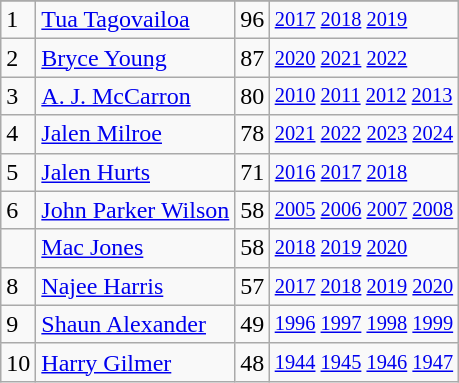<table class="wikitable">
<tr>
</tr>
<tr>
<td>1</td>
<td><a href='#'>Tua Tagovailoa</a></td>
<td><abbr>96</abbr></td>
<td style="font-size:85%;"><a href='#'>2017</a> <a href='#'>2018</a> <a href='#'>2019</a></td>
</tr>
<tr>
<td>2</td>
<td><a href='#'>Bryce Young</a></td>
<td><abbr>87</abbr></td>
<td style="font-size:85%;"><a href='#'>2020</a> <a href='#'>2021</a> <a href='#'>2022</a></td>
</tr>
<tr>
<td>3</td>
<td><a href='#'>A. J. McCarron</a></td>
<td><abbr>80</abbr></td>
<td style="font-size:85%;"><a href='#'>2010</a> <a href='#'>2011</a> <a href='#'>2012</a> <a href='#'>2013</a></td>
</tr>
<tr>
<td>4</td>
<td><a href='#'>Jalen Milroe</a></td>
<td><abbr>78</abbr></td>
<td style="font-size:85%;"><a href='#'>2021</a> <a href='#'>2022</a> <a href='#'>2023</a> <a href='#'>2024</a></td>
</tr>
<tr>
<td>5</td>
<td><a href='#'>Jalen Hurts</a></td>
<td><abbr>71</abbr></td>
<td style="font-size:85%;"><a href='#'>2016</a> <a href='#'>2017</a> <a href='#'>2018</a></td>
</tr>
<tr>
<td>6</td>
<td><a href='#'>John Parker Wilson</a></td>
<td><abbr>58</abbr></td>
<td style="font-size:85%;"><a href='#'>2005</a> <a href='#'>2006</a> <a href='#'>2007</a> <a href='#'>2008</a></td>
</tr>
<tr>
<td></td>
<td><a href='#'>Mac Jones</a></td>
<td><abbr>58</abbr></td>
<td style="font-size:85%;"><a href='#'>2018</a> <a href='#'>2019</a> <a href='#'>2020</a></td>
</tr>
<tr>
<td>8</td>
<td><a href='#'>Najee Harris</a></td>
<td><abbr>57</abbr></td>
<td style="font-size:85%;"><a href='#'>2017</a> <a href='#'>2018</a> <a href='#'>2019</a> <a href='#'>2020</a></td>
</tr>
<tr>
<td>9</td>
<td><a href='#'>Shaun Alexander</a></td>
<td><abbr>49</abbr></td>
<td style="font-size:85%;"><a href='#'>1996</a> <a href='#'>1997</a> <a href='#'>1998</a> <a href='#'>1999</a></td>
</tr>
<tr>
<td>10</td>
<td><a href='#'>Harry Gilmer</a></td>
<td><abbr>48</abbr></td>
<td style="font-size:85%;"><a href='#'>1944</a> <a href='#'>1945</a> <a href='#'>1946</a> <a href='#'>1947</a></td>
</tr>
</table>
